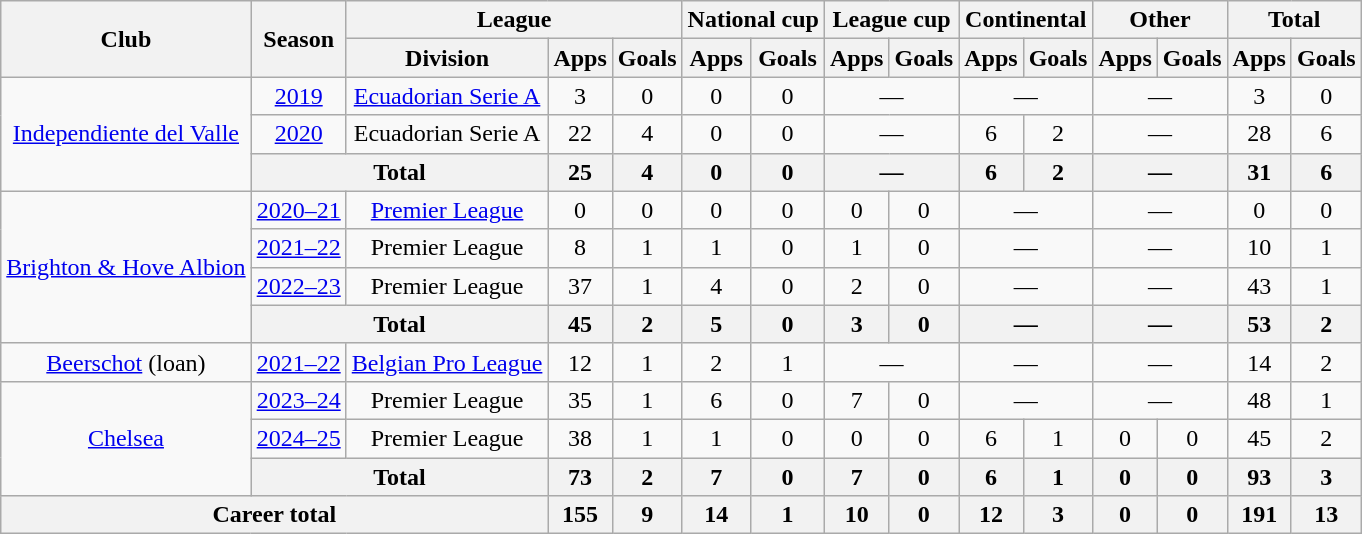<table class="wikitable" style="text-align:center">
<tr>
<th rowspan="2">Club</th>
<th rowspan="2">Season</th>
<th colspan="3">League</th>
<th colspan="2">National cup</th>
<th colspan="2">League cup</th>
<th colspan="2">Continental</th>
<th colspan="2">Other</th>
<th colspan="2">Total</th>
</tr>
<tr>
<th>Division</th>
<th>Apps</th>
<th>Goals</th>
<th>Apps</th>
<th>Goals</th>
<th>Apps</th>
<th>Goals</th>
<th>Apps</th>
<th>Goals</th>
<th>Apps</th>
<th>Goals</th>
<th>Apps</th>
<th>Goals</th>
</tr>
<tr>
<td rowspan="3"><a href='#'>Independiente del Valle</a></td>
<td><a href='#'>2019</a></td>
<td><a href='#'>Ecuadorian Serie A</a></td>
<td>3</td>
<td>0</td>
<td>0</td>
<td>0</td>
<td colspan="2">—</td>
<td colspan="2">—</td>
<td colspan="2">—</td>
<td>3</td>
<td>0</td>
</tr>
<tr>
<td><a href='#'>2020</a></td>
<td>Ecuadorian Serie A</td>
<td>22</td>
<td>4</td>
<td>0</td>
<td>0</td>
<td colspan="2">—</td>
<td>6</td>
<td>2</td>
<td colspan="2">—</td>
<td>28</td>
<td>6</td>
</tr>
<tr>
<th colspan="2">Total</th>
<th>25</th>
<th>4</th>
<th>0</th>
<th>0</th>
<th colspan="2">—</th>
<th>6</th>
<th>2</th>
<th colspan="2">—</th>
<th>31</th>
<th>6</th>
</tr>
<tr>
<td rowspan="4"><a href='#'>Brighton & Hove Albion</a></td>
<td><a href='#'>2020–21</a></td>
<td><a href='#'>Premier League</a></td>
<td>0</td>
<td>0</td>
<td>0</td>
<td>0</td>
<td>0</td>
<td>0</td>
<td colspan="2">—</td>
<td colspan="2">—</td>
<td>0</td>
<td>0</td>
</tr>
<tr>
<td><a href='#'>2021–22</a></td>
<td>Premier League</td>
<td>8</td>
<td>1</td>
<td>1</td>
<td>0</td>
<td>1</td>
<td>0</td>
<td colspan="2">—</td>
<td colspan="2">—</td>
<td>10</td>
<td>1</td>
</tr>
<tr>
<td><a href='#'>2022–23</a></td>
<td>Premier League</td>
<td>37</td>
<td>1</td>
<td>4</td>
<td>0</td>
<td>2</td>
<td>0</td>
<td colspan="2">—</td>
<td colspan="2">—</td>
<td>43</td>
<td>1</td>
</tr>
<tr>
<th colspan="2">Total</th>
<th>45</th>
<th>2</th>
<th>5</th>
<th>0</th>
<th>3</th>
<th>0</th>
<th colspan="2">—</th>
<th colspan="2">—</th>
<th>53</th>
<th>2</th>
</tr>
<tr>
<td><a href='#'>Beerschot</a> (loan)</td>
<td><a href='#'>2021–22</a></td>
<td><a href='#'>Belgian Pro League</a></td>
<td>12</td>
<td>1</td>
<td>2</td>
<td>1</td>
<td colspan="2">—</td>
<td colspan="2">—</td>
<td colspan="2">—</td>
<td>14</td>
<td>2</td>
</tr>
<tr>
<td rowspan="3"><a href='#'>Chelsea</a></td>
<td><a href='#'>2023–24</a></td>
<td>Premier League</td>
<td>35</td>
<td>1</td>
<td>6</td>
<td>0</td>
<td>7</td>
<td>0</td>
<td colspan="2">—</td>
<td colspan="2">—</td>
<td>48</td>
<td>1</td>
</tr>
<tr>
<td><a href='#'>2024–25</a></td>
<td>Premier League</td>
<td>38</td>
<td>1</td>
<td>1</td>
<td>0</td>
<td>0</td>
<td>0</td>
<td>6</td>
<td>1</td>
<td>0</td>
<td>0</td>
<td>45</td>
<td>2</td>
</tr>
<tr>
<th colspan="2">Total</th>
<th>73</th>
<th>2</th>
<th>7</th>
<th>0</th>
<th>7</th>
<th>0</th>
<th>6</th>
<th>1</th>
<th>0</th>
<th>0</th>
<th>93</th>
<th>3</th>
</tr>
<tr>
<th colspan="3">Career total</th>
<th>155</th>
<th>9</th>
<th>14</th>
<th>1</th>
<th>10</th>
<th>0</th>
<th>12</th>
<th>3</th>
<th>0</th>
<th>0</th>
<th>191</th>
<th>13</th>
</tr>
</table>
